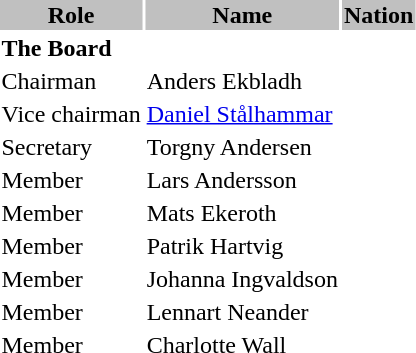<table class="toccolours">
<tr>
<th style="background:silver;">Role</th>
<th style="background:silver;">Name</th>
<th style="background:silver;">Nation</th>
</tr>
<tr>
<td><strong>The Board</strong></td>
<td></td>
<td></td>
</tr>
<tr>
<td>Chairman</td>
<td>Anders Ekbladh</td>
<td></td>
</tr>
<tr>
<td>Vice chairman</td>
<td><a href='#'>Daniel Stålhammar</a></td>
<td></td>
</tr>
<tr>
<td>Secretary</td>
<td>Torgny Andersen</td>
<td></td>
</tr>
<tr>
<td>Member</td>
<td>Lars Andersson</td>
<td></td>
</tr>
<tr>
<td>Member</td>
<td>Mats Ekeroth</td>
<td></td>
</tr>
<tr>
<td>Member</td>
<td>Patrik Hartvig</td>
<td></td>
</tr>
<tr>
<td>Member</td>
<td>Johanna Ingvaldson</td>
<td></td>
</tr>
<tr>
<td>Member</td>
<td>Lennart Neander</td>
<td></td>
</tr>
<tr>
<td>Member</td>
<td>Charlotte Wall</td>
<td></td>
</tr>
</table>
